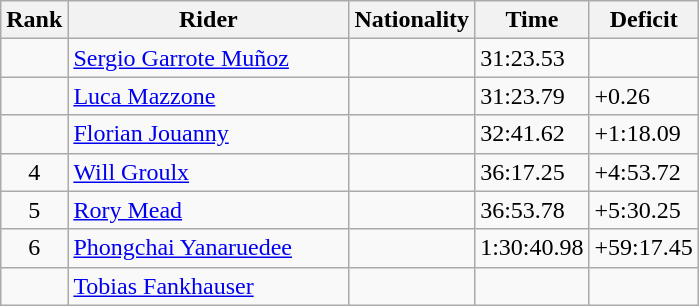<table class="wikitable sortable" style="text-align:left">
<tr>
<th width=20>Rank</th>
<th width=180>Rider</th>
<th>Nationality</th>
<th>Time</th>
<th>Deficit</th>
</tr>
<tr>
<td align=center></td>
<td><a href='#'>Sergio Garrote Muñoz</a></td>
<td></td>
<td>31:23.53</td>
<td></td>
</tr>
<tr>
<td align=center></td>
<td><a href='#'>Luca Mazzone</a></td>
<td></td>
<td>31:23.79</td>
<td>+0.26</td>
</tr>
<tr>
<td align=center></td>
<td><a href='#'>Florian Jouanny</a></td>
<td></td>
<td>32:41.62</td>
<td>+1:18.09</td>
</tr>
<tr>
<td align=center>4</td>
<td><a href='#'>Will Groulx</a></td>
<td></td>
<td>36:17.25</td>
<td>+4:53.72</td>
</tr>
<tr>
<td align=center>5</td>
<td><a href='#'>Rory Mead</a></td>
<td></td>
<td>36:53.78</td>
<td>+5:30.25</td>
</tr>
<tr>
<td align=center>6</td>
<td><a href='#'>Phongchai Yanaruedee</a></td>
<td></td>
<td>1:30:40.98</td>
<td>+59:17.45</td>
</tr>
<tr>
<td align=center></td>
<td><a href='#'>Tobias Fankhauser</a></td>
<td></td>
<td></td>
<td></td>
</tr>
</table>
